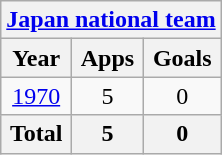<table class="wikitable" style="text-align:center">
<tr>
<th colspan=3><a href='#'>Japan national team</a></th>
</tr>
<tr>
<th>Year</th>
<th>Apps</th>
<th>Goals</th>
</tr>
<tr>
<td><a href='#'>1970</a></td>
<td>5</td>
<td>0</td>
</tr>
<tr>
<th>Total</th>
<th>5</th>
<th>0</th>
</tr>
</table>
